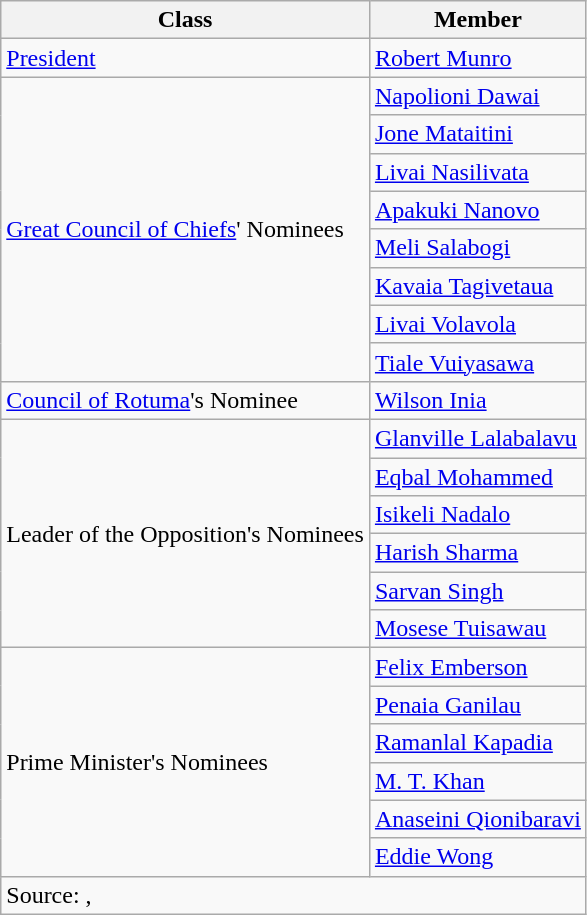<table class=wikitable>
<tr>
<th>Class</th>
<th>Member</th>
</tr>
<tr>
<td><a href='#'>President</a></td>
<td><a href='#'>Robert Munro</a></td>
</tr>
<tr>
<td rowspan=8><a href='#'>Great Council of Chiefs</a>' Nominees</td>
<td><a href='#'>Napolioni Dawai</a></td>
</tr>
<tr>
<td><a href='#'>Jone Mataitini</a></td>
</tr>
<tr>
<td><a href='#'>Livai Nasilivata</a></td>
</tr>
<tr>
<td><a href='#'>Apakuki Nanovo</a></td>
</tr>
<tr>
<td><a href='#'>Meli Salabogi</a></td>
</tr>
<tr>
<td><a href='#'>Kavaia Tagivetaua</a></td>
</tr>
<tr>
<td><a href='#'>Livai Volavola</a></td>
</tr>
<tr>
<td><a href='#'>Tiale Vuiyasawa</a></td>
</tr>
<tr>
<td><a href='#'>Council of Rotuma</a>'s Nominee</td>
<td><a href='#'>Wilson Inia</a></td>
</tr>
<tr>
<td rowspan=6>Leader of the Opposition's Nominees</td>
<td><a href='#'>Glanville Lalabalavu</a></td>
</tr>
<tr>
<td><a href='#'>Eqbal Mohammed</a></td>
</tr>
<tr>
<td><a href='#'>Isikeli Nadalo</a></td>
</tr>
<tr>
<td><a href='#'>Harish Sharma</a></td>
</tr>
<tr>
<td><a href='#'>Sarvan Singh</a></td>
</tr>
<tr>
<td><a href='#'>Mosese Tuisawau</a></td>
</tr>
<tr>
<td rowspan=6>Prime Minister's Nominees</td>
<td><a href='#'>Felix Emberson</a></td>
</tr>
<tr>
<td><a href='#'>Penaia Ganilau</a></td>
</tr>
<tr>
<td><a href='#'>Ramanlal Kapadia</a></td>
</tr>
<tr>
<td><a href='#'>M. T. Khan</a></td>
</tr>
<tr>
<td><a href='#'>Anaseini Qionibaravi</a></td>
</tr>
<tr>
<td><a href='#'>Eddie Wong</a></td>
</tr>
<tr>
<td colspan=3>Source: , </td>
</tr>
</table>
